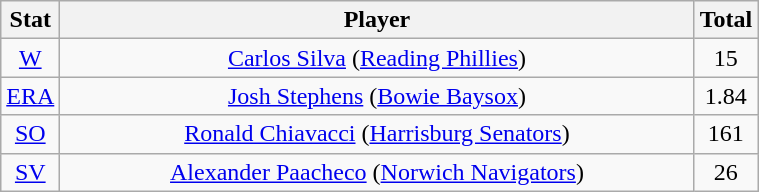<table class="wikitable" width="40%" style="text-align:center;">
<tr>
<th width="5%">Stat</th>
<th width="150%">Player</th>
<th width="5%">Total</th>
</tr>
<tr>
<td><a href='#'>W</a></td>
<td><a href='#'>Carlos Silva</a> (<a href='#'>Reading Phillies</a>)</td>
<td>15</td>
</tr>
<tr>
<td><a href='#'>ERA</a></td>
<td><a href='#'>Josh Stephens</a> (<a href='#'>Bowie Baysox</a>)</td>
<td>1.84</td>
</tr>
<tr>
<td><a href='#'>SO</a></td>
<td><a href='#'>Ronald Chiavacci</a> (<a href='#'>Harrisburg Senators</a>)</td>
<td>161</td>
</tr>
<tr>
<td><a href='#'>SV</a></td>
<td><a href='#'>Alexander Paacheco</a> (<a href='#'>Norwich Navigators</a>)</td>
<td>26</td>
</tr>
</table>
